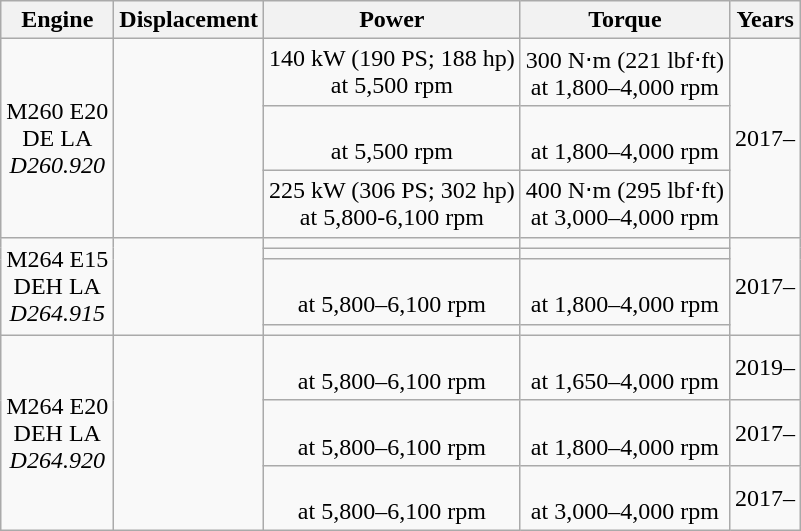<table class="wikitable sortable" style="text-align: center;">
<tr>
<th>Engine</th>
<th>Displacement</th>
<th>Power</th>
<th>Torque</th>
<th>Years</th>
</tr>
<tr>
<td rowspan="3">M260 E20 <br> DE LA<br><em>D260.920</em></td>
<td rowspan="3"></td>
<td>140 kW (190 PS; 188 hp)<br>at 5,500 rpm</td>
<td>300 N⋅m (221 lbf⋅ft)<br>at 1,800–4,000 rpm</td>
<td rowspan="3">2017–</td>
</tr>
<tr>
<td> <br> at 5,500 rpm</td>
<td> <br> at 1,800–4,000 rpm</td>
</tr>
<tr>
<td>225 kW (306 PS; 302 hp)<br>at 5,800-6,100 rpm</td>
<td>400 N⋅m (295 lbf⋅ft)<br>at 3,000–4,000 rpm</td>
</tr>
<tr>
<td rowspan="4">M264 E15 <br> DEH LA<br><em>D264.915</em></td>
<td rowspan="4"></td>
<td></td>
<td></td>
<td rowspan="4">2017–</td>
</tr>
<tr>
<td></td>
<td></td>
</tr>
<tr>
<td> <br> at 5,800–6,100 rpm</td>
<td> <br> at 1,800–4,000 rpm</td>
</tr>
<tr>
<td></td>
<td></td>
</tr>
<tr>
<td rowspan="3">M264 E20 <br> DEH LA<br><em>D264.920</em></td>
<td rowspan="3"></td>
<td> <br> at 5,800–6,100 rpm</td>
<td> <br> at 1,650–4,000 rpm</td>
<td>2019–</td>
</tr>
<tr>
<td> <br> at 5,800–6,100 rpm</td>
<td> <br> at 1,800–4,000 rpm</td>
<td>2017–</td>
</tr>
<tr>
<td> <br> at 5,800–6,100 rpm</td>
<td> <br> at 3,000–4,000 rpm</td>
<td>2017–</td>
</tr>
</table>
